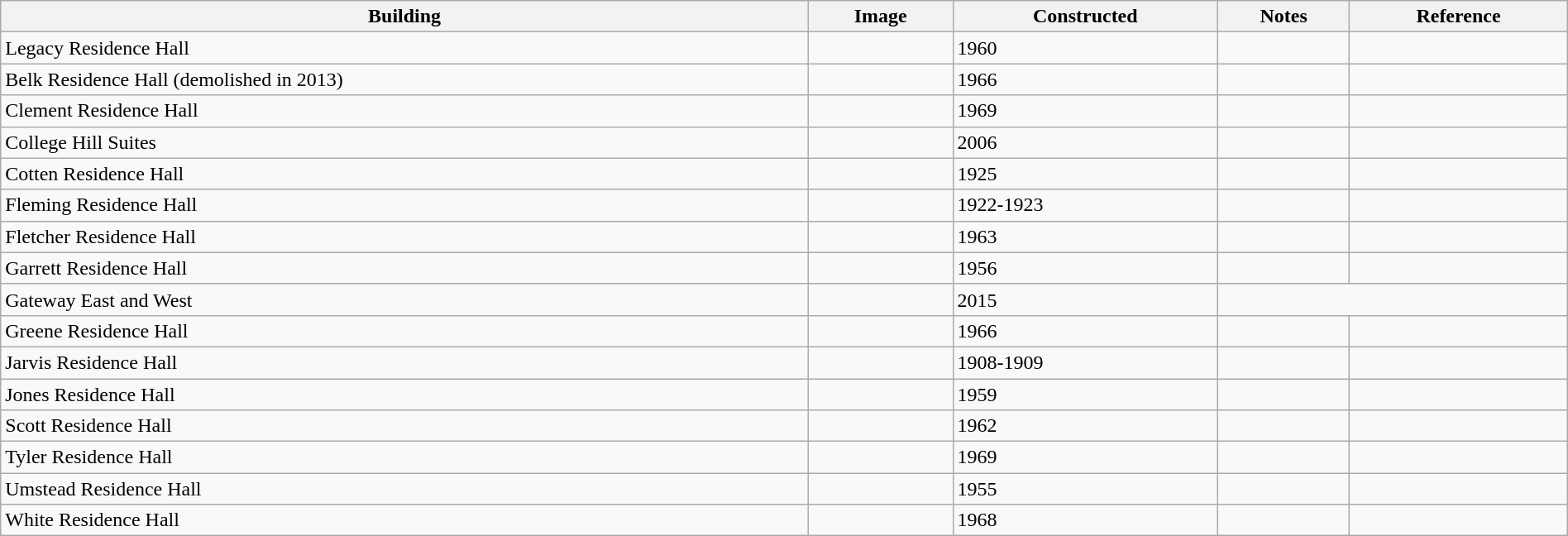<table class="wikitable sortable" style="width:100%">
<tr>
<th style="width:*;">Building</th>
<th style="width:*;" class="unsortable">Image</th>
<th style="width:*;">Constructed</th>
<th style="width:*;" class="unsortable">Notes</th>
<th style="width:*;" class="unsortable">Reference</th>
</tr>
<tr valign="top">
<td>Legacy Residence Hall</td>
<td></td>
<td>1960</td>
<td></td>
<td></td>
</tr>
<tr>
<td>Belk Residence Hall (demolished in 2013)</td>
<td></td>
<td>1966</td>
<td></td>
<td></td>
</tr>
<tr>
<td>Clement Residence Hall</td>
<td></td>
<td>1969</td>
<td></td>
<td></td>
</tr>
<tr>
<td>College Hill Suites</td>
<td></td>
<td>2006</td>
<td></td>
<td></td>
</tr>
<tr>
<td>Cotten Residence Hall</td>
<td></td>
<td>1925</td>
<td></td>
<td></td>
</tr>
<tr>
<td>Fleming Residence Hall</td>
<td></td>
<td>1922-1923</td>
<td></td>
<td></td>
</tr>
<tr>
<td>Fletcher Residence Hall</td>
<td></td>
<td>1963</td>
<td></td>
<td></td>
</tr>
<tr>
<td>Garrett Residence Hall</td>
<td></td>
<td>1956</td>
<td></td>
<td></td>
</tr>
<tr>
<td>Gateway East and West</td>
<td></td>
<td>2015</td>
</tr>
<tr>
<td>Greene Residence Hall</td>
<td></td>
<td>1966</td>
<td></td>
<td></td>
</tr>
<tr>
<td>Jarvis Residence Hall</td>
<td></td>
<td>1908-1909</td>
<td></td>
<td></td>
</tr>
<tr>
<td>Jones Residence Hall</td>
<td></td>
<td>1959</td>
<td></td>
<td></td>
</tr>
<tr>
<td>Scott Residence Hall</td>
<td></td>
<td>1962</td>
<td></td>
<td></td>
</tr>
<tr>
<td>Tyler Residence Hall</td>
<td></td>
<td>1969</td>
<td></td>
<td></td>
</tr>
<tr>
<td>Umstead Residence Hall</td>
<td></td>
<td>1955</td>
<td></td>
<td></td>
</tr>
<tr>
<td>White Residence Hall</td>
<td></td>
<td>1968</td>
<td></td>
<td></td>
</tr>
</table>
